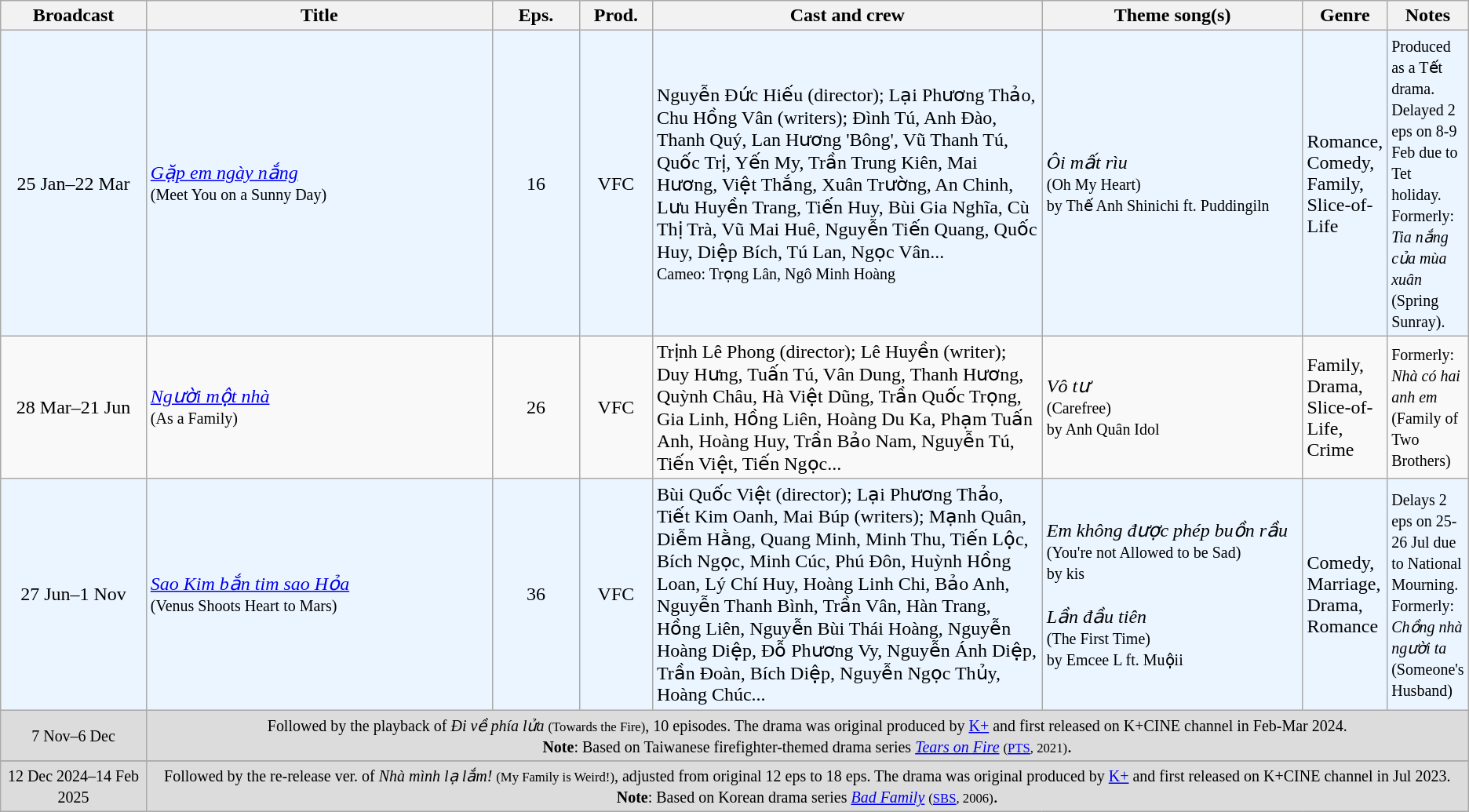<table class="wikitable sortable">
<tr>
<th style="width:10%;">Broadcast</th>
<th style="width:24%;">Title</th>
<th style="width:6%;">Eps.</th>
<th style="width:5%;">Prod.</th>
<th style="width:27%;">Cast and crew</th>
<th style="width:18%;">Theme song(s)</th>
<th style="width:5%;">Genre</th>
<th style="width:5%;">Notes</th>
</tr>
<tr ---- bgcolor="#ebf5ff">
<td style="text-align:center;">25 Jan–22 Mar<br></td>
<td><em><a href='#'>Gặp em ngày nắng</a></em><br><small>(Meet You on a Sunny Day)</small></td>
<td style="text-align:center;">16</td>
<td style="text-align:center;">VFC</td>
<td>Nguyễn Đức Hiếu (director); Lại Phương Thảo, Chu Hồng Vân (writers); Đình Tú, Anh Đào, Thanh Quý, Lan Hương 'Bông', Vũ Thanh Tú, Quốc Trị, Yến My, Trần Trung Kiên, Mai Hương, Việt Thắng, Xuân Trường, An Chinh, Lưu Huyền Trang, Tiến Huy, Bùi Gia Nghĩa, Cù Thị Trà, Vũ Mai Huê, Nguyễn Tiến Quang, Quốc Huy, Diệp Bích, Tú Lan, Ngọc Vân...<br><small>Cameo: Trọng Lân, Ngô Minh Hoàng</small></td>
<td><em>Ôi mất rìu</em><br><small>(Oh My Heart)<br> by Thế Anh Shinichi ft. Puddingiln</small></td>
<td>Romance, Comedy, Family, Slice-of-Life</td>
<td><small>Produced as a Tết drama. Delayed 2 eps on 8-9 Feb due to Tet holiday.</small><br><small>Formerly: <em>Tia nắng của mùa xuân</em> (Spring Sunray).</small></td>
</tr>
<tr>
<td style="text-align:center;">28 Mar–21 Jun<br></td>
<td><em><a href='#'>Người một nhà</a></em><br><small>(As a Family)</small></td>
<td style="text-align:center;">26</td>
<td style="text-align:center;">VFC</td>
<td>Trịnh Lê Phong (director); Lê Huyền (writer); Duy Hưng, Tuấn Tú, Vân Dung, Thanh Hương, Quỳnh Châu, Hà Việt Dũng, Trần Quốc Trọng, Gia Linh, Hồng Liên, Hoàng Du Ka, Phạm Tuấn Anh, Hoàng Huy, Trần Bảo Nam, Nguyễn Tú, Tiến Việt, Tiến Ngọc...</td>
<td><em>Vô tư</em><br><small>(Carefree)<br>by Anh Quân Idol</small></td>
<td>Family, Drama, Slice-of-Life, Crime</td>
<td><small>Formerly: <em>Nhà có hai anh em</em> (Family of Two Brothers)</small></td>
</tr>
<tr ---- bgcolor="#ebf5ff">
<td style="text-align:center;">27 Jun–1 Nov<br></td>
<td><em><a href='#'>Sao Kim bắn tim sao Hỏa</a></em><br><small>(Venus Shoots Heart to Mars)</small></td>
<td style="text-align:center;">36</td>
<td style="text-align:center;">VFC</td>
<td>Bùi Quốc Việt (director); Lại Phương Thảo, Tiết Kim Oanh, Mai Búp (writers); Mạnh Quân, Diễm Hằng, Quang Minh, Minh Thu, Tiến Lộc, Bích Ngọc, Minh Cúc, Phú Đôn, Huỳnh Hồng Loan, Lý Chí Huy, Hoàng Linh Chi, Bảo Anh, Nguyễn Thanh Bình, Trần Vân, Hàn Trang, Hồng Liên, Nguyễn Bùi Thái Hoàng, Nguyễn Hoàng Diệp, Đỗ Phương Vy, Nguyễn Ánh Diệp, Trần Đoàn, Bích Diệp, Nguyễn Ngọc Thủy, Hoàng Chúc...</td>
<td><em>Em không được phép buồn rầu</em><br><small>(You're not Allowed to be Sad)<br>by kis</small><br><br><em>Lần đầu tiên</em><br><small>(The First Time)<br>by Emcee L ft. Muộii</small></td>
<td>Comedy, Marriage, Drama, Romance</td>
<td><small>Delays 2 eps on 25-26 Jul due to National Mourning.</small><br><small>Formerly: <em>Chồng nhà người ta</em> (Someone's Husband)</small></td>
</tr>
<tr ---- bgcolor="#DCDCDC">
<td style="text-align:center;"><small>7 Nov–6 Dec</small></td>
<td colspan="7" align=center><small>Followed by the playback of <em>Đi về phía lửa</em> <small>(Towards the Fire)</small>, 10 episodes. The drama was original produced by <a href='#'>K+</a> and first released on K+CINE channel in Feb-Mar 2024.</small><br><small><strong>Note</strong>: Based on Taiwanese firefighter-themed drama series <em><a href='#'>Tears on Fire</a></em> <small>(<a href='#'>PTS</a>, 2021)</small></small>.</td>
</tr>
<tr>
</tr>
<tr ---- bgcolor="#DCDCDC">
<td style="text-align:center;"><small>12 Dec 2024–14 Feb 2025</small></td>
<td colspan="7" align=center><small>Followed by the re-release ver. of <em>Nhà mình lạ lắm!</em> <small>(My Family is Weird!)</small>, adjusted from original 12 eps to 18 eps. The drama was original produced by <a href='#'>K+</a> and first released on K+CINE channel in Jul 2023.</small><br><small><strong>Note</strong>: Based on Korean drama series <em><a href='#'>Bad Family</a></em> <small>(<a href='#'>SBS</a>, 2006)</small></small>.</td>
</tr>
</table>
